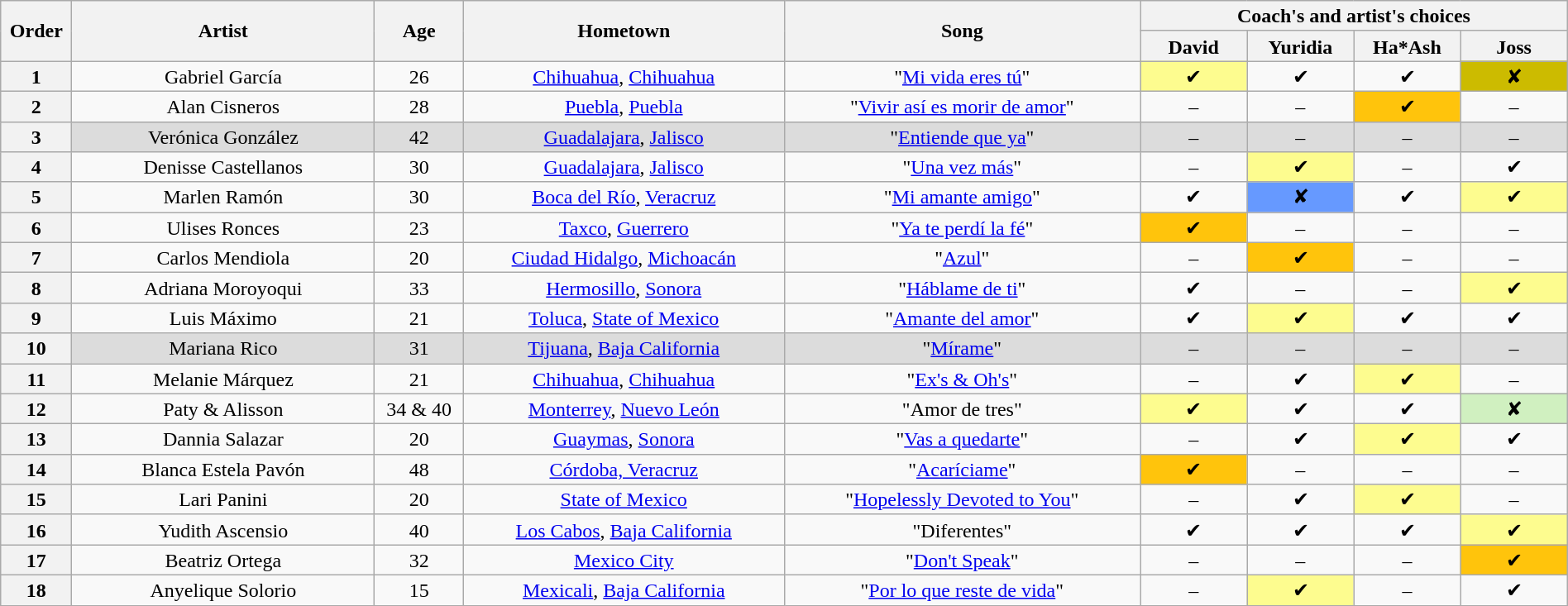<table class="wikitable" style="text-align:center; line-height:17px; width:100%">
<tr>
<th scope="col" rowspan="2" style="width:04%">Order</th>
<th scope="col" rowspan="2" style="width:17%">Artist</th>
<th scope="col" rowspan="2" style="width:05%">Age</th>
<th scope="col" rowspan="2" style="width:18%">Hometown</th>
<th scope="col" rowspan="2" style="width:20%">Song</th>
<th scope="col" colspan="4" style="width:24%">Coach's and artist's choices</th>
</tr>
<tr>
<th style="width:06%">David</th>
<th style="width:06%">Yuridia</th>
<th style="width:06%">Ha*Ash</th>
<th style="width:06%">Joss</th>
</tr>
<tr>
<th>1</th>
<td>Gabriel García</td>
<td>26</td>
<td><a href='#'>Chihuahua</a>, <a href='#'>Chihuahua</a></td>
<td>"<a href='#'>Mi vida eres tú</a>"</td>
<td style="background:#fdfc8f">✔</td>
<td>✔</td>
<td>✔</td>
<td style="background:#CCBB00">✘</td>
</tr>
<tr>
<th>2</th>
<td>Alan Cisneros</td>
<td>28</td>
<td><a href='#'>Puebla</a>, <a href='#'>Puebla</a></td>
<td>"<a href='#'>Vivir así es morir de amor</a>"</td>
<td>–</td>
<td>–</td>
<td style="background:#ffc40c">✔</td>
<td>–</td>
</tr>
<tr style="background:#dcdcdc">
<th>3</th>
<td>Verónica González</td>
<td>42</td>
<td><a href='#'>Guadalajara</a>, <a href='#'>Jalisco</a></td>
<td>"<a href='#'>Entiende que ya</a>"</td>
<td>–</td>
<td>–</td>
<td>–</td>
<td>–</td>
</tr>
<tr>
<th>4</th>
<td>Denisse Castellanos</td>
<td>30</td>
<td><a href='#'>Guadalajara</a>, <a href='#'>Jalisco</a></td>
<td>"<a href='#'>Una vez más</a>"</td>
<td>–</td>
<td style="background:#fdfc8f">✔</td>
<td>–</td>
<td>✔</td>
</tr>
<tr>
<th>5</th>
<td>Marlen Ramón</td>
<td>30</td>
<td><a href='#'>Boca del Río</a>, <a href='#'>Veracruz</a></td>
<td>"<a href='#'>Mi amante amigo</a>"</td>
<td>✔</td>
<td style="background:#6699FF">✘</td>
<td>✔</td>
<td style="background:#fdfc8f">✔</td>
</tr>
<tr>
<th>6</th>
<td>Ulises Ronces</td>
<td>23</td>
<td><a href='#'>Taxco</a>, <a href='#'>Guerrero</a></td>
<td>"<a href='#'>Ya te perdí la fé</a>"</td>
<td style="background:#ffc40c">✔</td>
<td>–</td>
<td>–</td>
<td>–</td>
</tr>
<tr>
<th>7</th>
<td>Carlos Mendiola</td>
<td>20</td>
<td><a href='#'>Ciudad Hidalgo</a>, <a href='#'>Michoacán</a></td>
<td>"<a href='#'>Azul</a>"</td>
<td>–</td>
<td style="background:#ffc40c">✔</td>
<td>–</td>
<td>–</td>
</tr>
<tr>
<th>8</th>
<td>Adriana Moroyoqui</td>
<td>33</td>
<td><a href='#'>Hermosillo</a>, <a href='#'>Sonora</a></td>
<td>"<a href='#'>Háblame de ti</a>"</td>
<td>✔</td>
<td>–</td>
<td>–</td>
<td style="background:#fdfc8f">✔</td>
</tr>
<tr>
<th>9</th>
<td>Luis Máximo</td>
<td>21</td>
<td><a href='#'>Toluca</a>, <a href='#'>State of Mexico</a></td>
<td>"<a href='#'>Amante del amor</a>"</td>
<td>✔</td>
<td style="background:#fdfc8f">✔</td>
<td>✔</td>
<td>✔</td>
</tr>
<tr style="background:#dcdcdc">
<th>10</th>
<td>Mariana Rico</td>
<td>31</td>
<td><a href='#'>Tijuana</a>, <a href='#'>Baja California</a></td>
<td>"<a href='#'>Mírame</a>"</td>
<td>–</td>
<td>–</td>
<td>–</td>
<td>–</td>
</tr>
<tr>
<th>11</th>
<td>Melanie Márquez</td>
<td>21</td>
<td><a href='#'>Chihuahua</a>, <a href='#'>Chihuahua</a></td>
<td>"<a href='#'>Ex's & Oh's</a>"</td>
<td>–</td>
<td>✔</td>
<td style="background:#fdfc8f">✔</td>
<td>–</td>
</tr>
<tr>
<th>12</th>
<td>Paty & Alisson</td>
<td>34 & 40</td>
<td><a href='#'>Monterrey</a>, <a href='#'>Nuevo León</a></td>
<td>"Amor de tres"</td>
<td style="background:#fdfc8f">✔</td>
<td>✔</td>
<td>✔</td>
<td style="background:#d0f0c0">✘</td>
</tr>
<tr>
<th>13</th>
<td>Dannia Salazar</td>
<td>20</td>
<td><a href='#'>Guaymas</a>, <a href='#'>Sonora</a></td>
<td>"<a href='#'>Vas a quedarte</a>"</td>
<td>–</td>
<td>✔</td>
<td style="background:#fdfc8f">✔</td>
<td>✔</td>
</tr>
<tr>
<th>14</th>
<td>Blanca Estela Pavón</td>
<td>48</td>
<td><a href='#'>Córdoba, Veracruz</a></td>
<td>"<a href='#'>Acaríciame</a>"</td>
<td style="background:#ffc40c">✔</td>
<td>–</td>
<td>–</td>
<td>–</td>
</tr>
<tr>
<th>15</th>
<td>Lari Panini</td>
<td>20</td>
<td><a href='#'>State of Mexico</a></td>
<td>"<a href='#'>Hopelessly Devoted to You</a>"</td>
<td>–</td>
<td>✔</td>
<td style="background:#fdfc8f">✔</td>
<td>–</td>
</tr>
<tr>
<th>16</th>
<td>Yudith Ascensio</td>
<td>40</td>
<td><a href='#'>Los Cabos</a>, <a href='#'>Baja California</a></td>
<td>"Diferentes"</td>
<td>✔</td>
<td>✔</td>
<td>✔</td>
<td style="background:#fdfc8f">✔</td>
</tr>
<tr>
<th>17</th>
<td>Beatriz Ortega</td>
<td>32</td>
<td><a href='#'>Mexico City</a></td>
<td>"<a href='#'>Don't Speak</a>"</td>
<td>–</td>
<td>–</td>
<td>–</td>
<td style="background:#ffc40c">✔</td>
</tr>
<tr>
<th>18</th>
<td>Anyelique Solorio</td>
<td>15</td>
<td><a href='#'>Mexicali</a>, <a href='#'>Baja California</a></td>
<td>"<a href='#'>Por lo que reste de vida</a>"</td>
<td>–</td>
<td style="background:#fdfc8f">✔</td>
<td>–</td>
<td>✔</td>
</tr>
</table>
